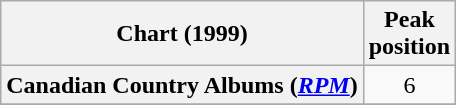<table class="wikitable sortable plainrowheaders" style="text-align:center">
<tr>
<th scope="col">Chart (1999)</th>
<th scope="col">Peak<br>position</th>
</tr>
<tr>
<th scope="row">Canadian Country Albums (<em><a href='#'>RPM</a></em>)</th>
<td>6</td>
</tr>
<tr>
</tr>
<tr>
</tr>
</table>
